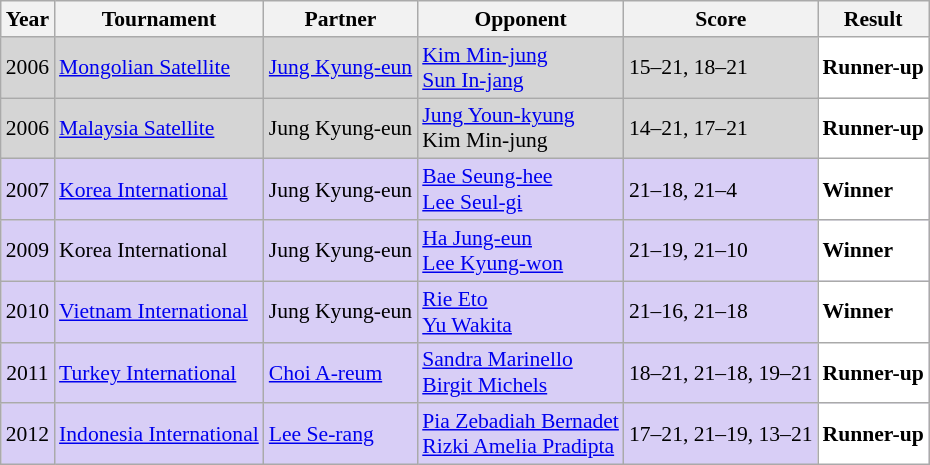<table class="sortable wikitable" style="font-size: 90%;">
<tr>
<th>Year</th>
<th>Tournament</th>
<th>Partner</th>
<th>Opponent</th>
<th>Score</th>
<th>Result</th>
</tr>
<tr style="background:#D5D5D5">
<td align="center">2006</td>
<td align="left"><a href='#'>Mongolian Satellite</a></td>
<td align="left"> <a href='#'>Jung Kyung-eun</a></td>
<td align="left"> <a href='#'>Kim Min-jung</a> <br>  <a href='#'>Sun In-jang</a></td>
<td align="left">15–21, 18–21</td>
<td style="text-align:left; background:white"> <strong>Runner-up</strong></td>
</tr>
<tr style="background:#D5D5D5">
<td align="center">2006</td>
<td align="left"><a href='#'>Malaysia Satellite</a></td>
<td align="left"> Jung Kyung-eun</td>
<td align="left"> <a href='#'>Jung Youn-kyung</a> <br>  Kim Min-jung</td>
<td align="left">14–21, 17–21</td>
<td style="text-align:left; background:white"> <strong>Runner-up</strong></td>
</tr>
<tr style="background:#D8CEF6">
<td align="center">2007</td>
<td align="left"><a href='#'>Korea International</a></td>
<td align="left"> Jung Kyung-eun</td>
<td align="left"> <a href='#'>Bae Seung-hee</a> <br>  <a href='#'>Lee Seul-gi</a></td>
<td align="left">21–18, 21–4</td>
<td style="text-align:left; background:white"> <strong>Winner</strong></td>
</tr>
<tr style="background:#D8CEF6">
<td align="center">2009</td>
<td align="left">Korea International</td>
<td align="left"> Jung Kyung-eun</td>
<td align="left"> <a href='#'>Ha Jung-eun</a> <br>  <a href='#'>Lee Kyung-won</a></td>
<td align="left">21–19, 21–10</td>
<td style="text-align:left; background:white"> <strong>Winner</strong></td>
</tr>
<tr style="background:#D8CEF6">
<td align="center">2010</td>
<td align="left"><a href='#'>Vietnam International</a></td>
<td align="left"> Jung Kyung-eun</td>
<td align="left"> <a href='#'>Rie Eto</a> <br>  <a href='#'>Yu Wakita</a></td>
<td align="left">21–16, 21–18</td>
<td style="text-align:left; background:white"> <strong>Winner</strong></td>
</tr>
<tr style="background:#D8CEF6">
<td align="center">2011</td>
<td align="left"><a href='#'>Turkey International</a></td>
<td align="left"> <a href='#'>Choi A-reum</a></td>
<td align="left"> <a href='#'>Sandra Marinello</a> <br>  <a href='#'>Birgit Michels</a></td>
<td align="left">18–21, 21–18, 19–21</td>
<td style="text-align:left; background:white"> <strong>Runner-up</strong></td>
</tr>
<tr style="background:#D8CEF6">
<td align="center">2012</td>
<td align="left"><a href='#'>Indonesia International</a></td>
<td align="left"> <a href='#'>Lee Se-rang</a></td>
<td align="left"> <a href='#'>Pia Zebadiah Bernadet</a> <br>  <a href='#'>Rizki Amelia Pradipta</a></td>
<td align="left">17–21, 21–19, 13–21</td>
<td style="text-align:left; background:white"> <strong>Runner-up</strong></td>
</tr>
</table>
